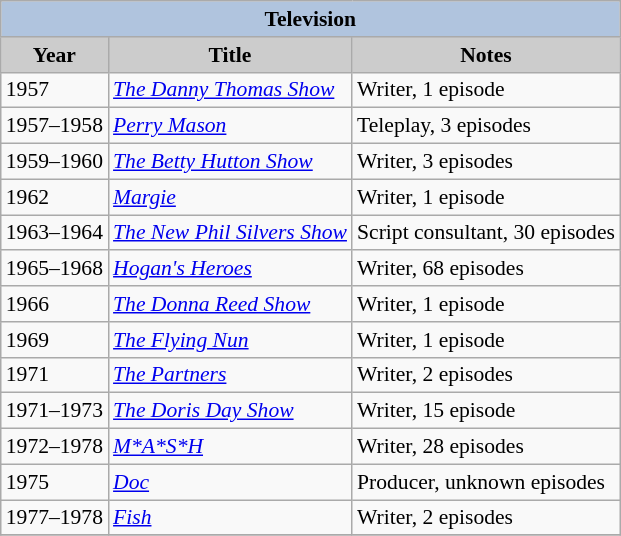<table class="wikitable" style="font-size:90%;">
<tr>
<th colspan=4 style="background:#B0C4DE;">Television</th>
</tr>
<tr align="center">
<th style="background: #CCCCCC;">Year</th>
<th style="background: #CCCCCC;">Title</th>
<th style="background: #CCCCCC;">Notes</th>
</tr>
<tr>
<td>1957</td>
<td><em><a href='#'>The Danny Thomas Show</a></em></td>
<td>Writer, 1 episode</td>
</tr>
<tr>
<td>1957–1958</td>
<td><em><a href='#'>Perry Mason</a></em></td>
<td>Teleplay, 3 episodes</td>
</tr>
<tr>
<td>1959–1960</td>
<td><em><a href='#'>The Betty Hutton Show</a></em></td>
<td>Writer, 3 episodes</td>
</tr>
<tr>
<td>1962</td>
<td><em><a href='#'>Margie</a></em></td>
<td>Writer, 1 episode</td>
</tr>
<tr>
<td>1963–1964</td>
<td><em><a href='#'>The New Phil Silvers Show</a></em></td>
<td>Script consultant, 30 episodes</td>
</tr>
<tr>
<td>1965–1968</td>
<td><em><a href='#'>Hogan's Heroes</a></em></td>
<td>Writer, 68 episodes</td>
</tr>
<tr>
<td>1966</td>
<td><em><a href='#'>The Donna Reed Show</a></em></td>
<td>Writer, 1 episode</td>
</tr>
<tr>
<td>1969</td>
<td><em><a href='#'>The Flying Nun</a></em></td>
<td>Writer, 1 episode</td>
</tr>
<tr>
<td>1971</td>
<td><em><a href='#'>The Partners</a></em></td>
<td>Writer, 2 episodes</td>
</tr>
<tr>
<td>1971–1973</td>
<td><em><a href='#'>The Doris Day Show</a></em></td>
<td>Writer, 15 episode</td>
</tr>
<tr>
<td>1972–1978</td>
<td><em><a href='#'>M*A*S*H</a></em></td>
<td>Writer, 28 episodes</td>
</tr>
<tr>
<td>1975</td>
<td><em><a href='#'>Doc</a></em></td>
<td>Producer, unknown episodes</td>
</tr>
<tr>
<td>1977–1978</td>
<td><em><a href='#'>Fish</a></em></td>
<td>Writer, 2 episodes</td>
</tr>
<tr>
</tr>
</table>
